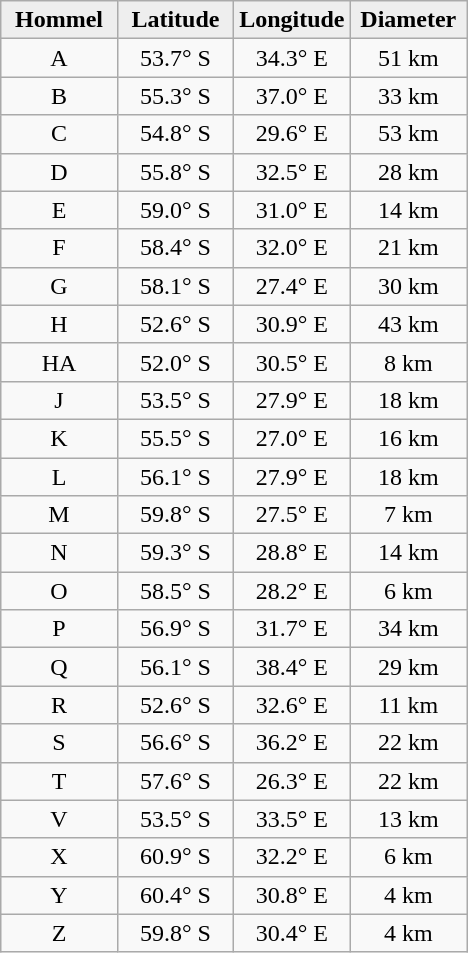<table class="wikitable">
<tr>
<th width="25%" style="background:#eeeeee;">Hommel</th>
<th width="25%" style="background:#eeeeee;">Latitude</th>
<th width="25%" style="background:#eeeeee;">Longitude</th>
<th width="25%" style="background:#eeeeee;">Diameter</th>
</tr>
<tr>
<td align="center">A</td>
<td align="center">53.7° S</td>
<td align="center">34.3° E</td>
<td align="center">51 km</td>
</tr>
<tr>
<td align="center">B</td>
<td align="center">55.3° S</td>
<td align="center">37.0° E</td>
<td align="center">33 km</td>
</tr>
<tr>
<td align="center">C</td>
<td align="center">54.8° S</td>
<td align="center">29.6° E</td>
<td align="center">53 km</td>
</tr>
<tr>
<td align="center">D</td>
<td align="center">55.8° S</td>
<td align="center">32.5° E</td>
<td align="center">28 km</td>
</tr>
<tr>
<td align="center">E</td>
<td align="center">59.0° S</td>
<td align="center">31.0° E</td>
<td align="center">14 km</td>
</tr>
<tr>
<td align="center">F</td>
<td align="center">58.4° S</td>
<td align="center">32.0° E</td>
<td align="center">21 km</td>
</tr>
<tr>
<td align="center">G</td>
<td align="center">58.1° S</td>
<td align="center">27.4° E</td>
<td align="center">30 km</td>
</tr>
<tr>
<td align="center">H</td>
<td align="center">52.6° S</td>
<td align="center">30.9° E</td>
<td align="center">43 km</td>
</tr>
<tr>
<td align="center">HA</td>
<td align="center">52.0° S</td>
<td align="center">30.5° E</td>
<td align="center">8 km</td>
</tr>
<tr>
<td align="center">J</td>
<td align="center">53.5° S</td>
<td align="center">27.9° E</td>
<td align="center">18 km</td>
</tr>
<tr>
<td align="center">K</td>
<td align="center">55.5° S</td>
<td align="center">27.0° E</td>
<td align="center">16 km</td>
</tr>
<tr>
<td align="center">L</td>
<td align="center">56.1° S</td>
<td align="center">27.9° E</td>
<td align="center">18 km</td>
</tr>
<tr>
<td align="center">M</td>
<td align="center">59.8° S</td>
<td align="center">27.5° E</td>
<td align="center">7 km</td>
</tr>
<tr>
<td align="center">N</td>
<td align="center">59.3° S</td>
<td align="center">28.8° E</td>
<td align="center">14 km</td>
</tr>
<tr>
<td align="center">O</td>
<td align="center">58.5° S</td>
<td align="center">28.2° E</td>
<td align="center">6 km</td>
</tr>
<tr>
<td align="center">P</td>
<td align="center">56.9° S</td>
<td align="center">31.7° E</td>
<td align="center">34 km</td>
</tr>
<tr>
<td align="center">Q</td>
<td align="center">56.1° S</td>
<td align="center">38.4° E</td>
<td align="center">29 km</td>
</tr>
<tr>
<td align="center">R</td>
<td align="center">52.6° S</td>
<td align="center">32.6° E</td>
<td align="center">11 km</td>
</tr>
<tr>
<td align="center">S</td>
<td align="center">56.6° S</td>
<td align="center">36.2° E</td>
<td align="center">22 km</td>
</tr>
<tr>
<td align="center">T</td>
<td align="center">57.6° S</td>
<td align="center">26.3° E</td>
<td align="center">22 km</td>
</tr>
<tr>
<td align="center">V</td>
<td align="center">53.5° S</td>
<td align="center">33.5° E</td>
<td align="center">13 km</td>
</tr>
<tr>
<td align="center">X</td>
<td align="center">60.9° S</td>
<td align="center">32.2° E</td>
<td align="center">6 km</td>
</tr>
<tr>
<td align="center">Y</td>
<td align="center">60.4° S</td>
<td align="center">30.8° E</td>
<td align="center">4 km</td>
</tr>
<tr>
<td align="center">Z</td>
<td align="center">59.8° S</td>
<td align="center">30.4° E</td>
<td align="center">4 km</td>
</tr>
</table>
